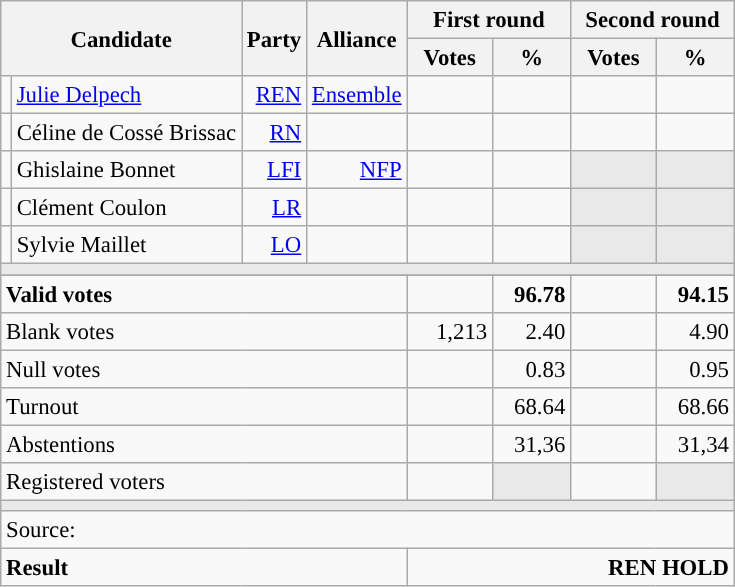<table class="wikitable" style="text-align:right;font-size:95%;">
<tr>
<th colspan="2" rowspan="2">Candidate</th>
<th colspan="1" rowspan="2">Party</th>
<th colspan="1" rowspan="2">Alliance</th>
<th colspan="2">First round</th>
<th colspan="2">Second round</th>
</tr>
<tr>
<th style="width:50px;">Votes</th>
<th style="width:45px;">%</th>
<th style="width:50px;">Votes</th>
<th style="width:45px;">%</th>
</tr>
<tr>
<td style="color:inherit;background:"></td>
<td style="text-align:left;"><a href='#'>Julie Delpech</a></td>
<td><a href='#'>REN</a></td>
<td><a href='#'>Ensemble</a></td>
<td><strong></strong></td>
<td><strong></strong></td>
<td><strong></strong></td>
<td><strong></strong></td>
</tr>
<tr>
<td style="color:inherit;background:"></td>
<td style="text-align:left;">Céline de Cossé Brissac</td>
<td><a href='#'>RN</a></td>
<td></td>
<td><strong></strong></td>
<td><strong></strong></td>
<td></td>
<td></td>
</tr>
<tr>
<td style="color:inherit;background:"></td>
<td style="text-align:left;">Ghislaine Bonnet</td>
<td><a href='#'>LFI</a></td>
<td><a href='#'>NFP</a></td>
<td></td>
<td></td>
<td style="background:#E9E9E9;"></td>
<td style="background:#E9E9E9;"></td>
</tr>
<tr>
<td style="color:inherit;background:"></td>
<td style="text-align:left;">Clément Coulon</td>
<td><a href='#'>LR</a></td>
<td></td>
<td></td>
<td></td>
<td style="background:#E9E9E9;"></td>
<td style="background:#E9E9E9;"></td>
</tr>
<tr>
<td style="color:inherit;background:"></td>
<td style="text-align:left;">Sylvie Maillet</td>
<td><a href='#'>LO</a></td>
<td></td>
<td></td>
<td></td>
<td style="background:#E9E9E9;"></td>
<td style="background:#E9E9E9;"></td>
</tr>
<tr>
<td colspan="8" style="background:#E9E9E9;"></td>
</tr>
<tr>
</tr>
<tr style="font-weight:bold;">
<td colspan="4" style="text-align:left;">Valid votes</td>
<td></td>
<td>96.78</td>
<td></td>
<td>94.15</td>
</tr>
<tr>
<td colspan="4" style="text-align:left;">Blank votes</td>
<td>1,213</td>
<td>2.40</td>
<td></td>
<td>4.90</td>
</tr>
<tr>
<td colspan="4" style="text-align:left;">Null votes</td>
<td></td>
<td>0.83</td>
<td></td>
<td>0.95</td>
</tr>
<tr>
<td colspan="4" style="text-align:left;">Turnout</td>
<td></td>
<td>68.64</td>
<td></td>
<td>68.66</td>
</tr>
<tr>
<td colspan="4" style="text-align:left;">Abstentions</td>
<td></td>
<td>31,36</td>
<td></td>
<td>31,34</td>
</tr>
<tr>
<td colspan="4" style="text-align:left;">Registered voters</td>
<td></td>
<td style="background:#E9E9E9;"></td>
<td></td>
<td style="background:#E9E9E9;"></td>
</tr>
<tr>
<td colspan="8" style="background:#E9E9E9;"></td>
</tr>
<tr>
<td colspan="8" style="text-align:left;">Source: </td>
</tr>
<tr style="font-weight:bold">
<td colspan="4" style="text-align:left;">Result</td>
<td colspan="4" style="background-color:">REN HOLD</td>
</tr>
</table>
